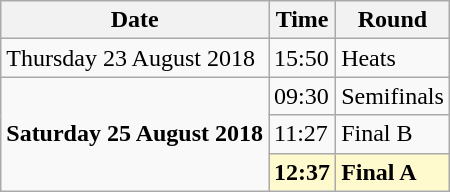<table class="wikitable">
<tr>
<th>Date</th>
<th>Time</th>
<th>Round</th>
</tr>
<tr>
<td>Thursday 23 August 2018</td>
<td>15:50</td>
<td>Heats</td>
</tr>
<tr>
<td rowspan=3><strong>Saturday 25 August 2018</strong></td>
<td>09:30</td>
<td>Semifinals</td>
</tr>
<tr>
<td>11:27</td>
<td>Final B</td>
</tr>
<tr>
<td style=background:lemonchiffon><strong>12:37</strong></td>
<td style=background:lemonchiffon><strong>Final A</strong></td>
</tr>
</table>
